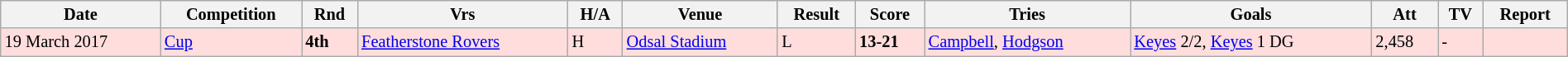<table class="wikitable"  style="font-size:85%; width:100%;">
<tr>
<th>Date</th>
<th>Competition</th>
<th>Rnd</th>
<th>Vrs</th>
<th>H/A</th>
<th>Venue</th>
<th>Result</th>
<th>Score</th>
<th>Tries</th>
<th>Goals</th>
<th>Att</th>
<th>TV</th>
<th>Report</th>
</tr>
<tr style="background:#ffdddd;" width=20 | >
<td>19 March 2017</td>
<td><a href='#'>Cup</a></td>
<td><strong>4th</strong></td>
<td><a href='#'>Featherstone Rovers</a></td>
<td>H</td>
<td><a href='#'>Odsal Stadium</a></td>
<td>L</td>
<td><strong>13-21</strong></td>
<td><a href='#'>Campbell</a>, <a href='#'>Hodgson</a></td>
<td><a href='#'>Keyes</a> 2/2, <a href='#'>Keyes</a> 1 DG</td>
<td>2,458</td>
<td>-</td>
<td></td>
</tr>
</table>
